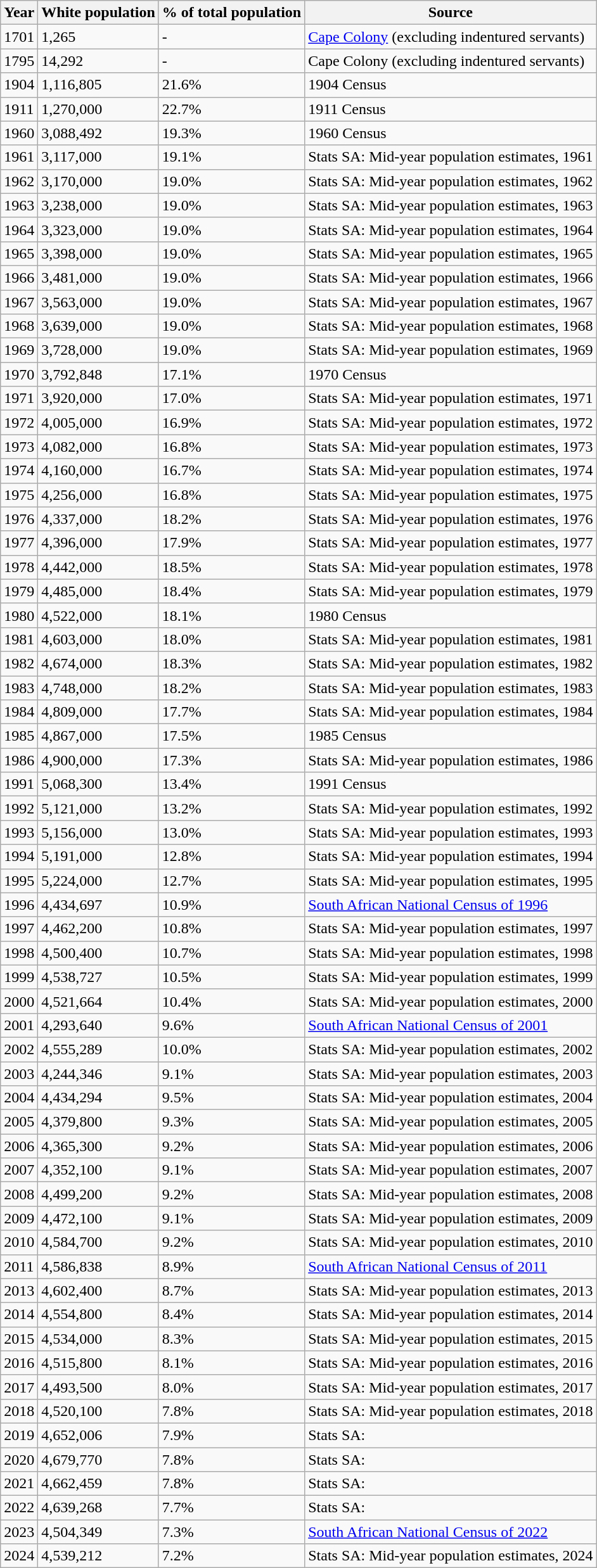<table class="wikitable sortable">
<tr>
<th>Year</th>
<th>White population</th>
<th>% of total population</th>
<th>Source</th>
</tr>
<tr>
<td>1701</td>
<td>1,265</td>
<td>-</td>
<td><a href='#'>Cape Colony</a> (excluding indentured servants)</td>
</tr>
<tr>
<td>1795</td>
<td>14,292</td>
<td>-</td>
<td>Cape Colony (excluding indentured servants)</td>
</tr>
<tr>
<td>1904</td>
<td>1,116,805</td>
<td>21.6%</td>
<td>1904 Census</td>
</tr>
<tr>
<td>1911</td>
<td>1,270,000 </td>
<td>22.7% </td>
<td>1911 Census</td>
</tr>
<tr>
<td>1960</td>
<td>3,088,492 </td>
<td>19.3% </td>
<td>1960 Census</td>
</tr>
<tr>
<td>1961</td>
<td>3,117,000 </td>
<td>19.1% </td>
<td>Stats SA: Mid-year population estimates, 1961</td>
</tr>
<tr>
<td>1962</td>
<td>3,170,000 </td>
<td>19.0% </td>
<td>Stats SA: Mid-year population estimates, 1962</td>
</tr>
<tr>
<td>1963</td>
<td>3,238,000 </td>
<td>19.0% </td>
<td>Stats SA: Mid-year population estimates, 1963</td>
</tr>
<tr>
<td>1964</td>
<td>3,323,000 </td>
<td>19.0% </td>
<td>Stats SA: Mid-year population estimates, 1964</td>
</tr>
<tr>
<td>1965</td>
<td>3,398,000 </td>
<td>19.0% </td>
<td>Stats SA: Mid-year population estimates, 1965</td>
</tr>
<tr>
<td>1966</td>
<td>3,481,000 </td>
<td>19.0% </td>
<td>Stats SA: Mid-year population estimates, 1966</td>
</tr>
<tr>
<td>1967</td>
<td>3,563,000 </td>
<td>19.0% </td>
<td>Stats SA: Mid-year population estimates, 1967</td>
</tr>
<tr>
<td>1968</td>
<td>3,639,000 </td>
<td>19.0% </td>
<td>Stats SA: Mid-year population estimates, 1968</td>
</tr>
<tr>
<td>1969</td>
<td>3,728,000 </td>
<td>19.0% </td>
<td>Stats SA: Mid-year population estimates, 1969</td>
</tr>
<tr>
<td>1970</td>
<td>3,792,848 </td>
<td>17.1% </td>
<td>1970 Census</td>
</tr>
<tr>
<td>1971</td>
<td>3,920,000 </td>
<td>17.0% </td>
<td>Stats SA: Mid-year population estimates, 1971</td>
</tr>
<tr>
<td>1972</td>
<td>4,005,000 </td>
<td>16.9% </td>
<td>Stats SA: Mid-year population estimates, 1972</td>
</tr>
<tr>
<td>1973</td>
<td>4,082,000 </td>
<td>16.8% </td>
<td>Stats SA: Mid-year population estimates, 1973</td>
</tr>
<tr>
<td>1974</td>
<td>4,160,000 </td>
<td>16.7% </td>
<td>Stats SA: Mid-year population estimates, 1974</td>
</tr>
<tr>
<td>1975</td>
<td>4,256,000 </td>
<td>16.8% </td>
<td>Stats SA: Mid-year population estimates, 1975</td>
</tr>
<tr>
<td>1976</td>
<td>4,337,000 </td>
<td>18.2% </td>
<td>Stats SA: Mid-year population estimates, 1976</td>
</tr>
<tr>
<td>1977</td>
<td>4,396,000 </td>
<td>17.9% </td>
<td>Stats SA: Mid-year population estimates, 1977</td>
</tr>
<tr>
<td>1978</td>
<td>4,442,000 </td>
<td>18.5% </td>
<td>Stats SA: Mid-year population estimates, 1978</td>
</tr>
<tr>
<td>1979</td>
<td>4,485,000 </td>
<td>18.4% </td>
<td>Stats SA: Mid-year population estimates, 1979</td>
</tr>
<tr>
<td>1980</td>
<td>4,522,000 </td>
<td>18.1% </td>
<td>1980 Census</td>
</tr>
<tr>
<td>1981</td>
<td>4,603,000 </td>
<td>18.0% </td>
<td>Stats SA: Mid-year population estimates, 1981</td>
</tr>
<tr>
<td>1982</td>
<td>4,674,000 </td>
<td>18.3% </td>
<td>Stats SA: Mid-year population estimates, 1982</td>
</tr>
<tr>
<td>1983</td>
<td>4,748,000 </td>
<td>18.2% </td>
<td>Stats SA: Mid-year population estimates, 1983</td>
</tr>
<tr>
<td>1984</td>
<td>4,809,000 </td>
<td>17.7% </td>
<td>Stats SA: Mid-year population estimates, 1984</td>
</tr>
<tr>
<td>1985</td>
<td>4,867,000 </td>
<td>17.5% </td>
<td>1985 Census</td>
</tr>
<tr>
<td>1986</td>
<td>4,900,000 </td>
<td>17.3% </td>
<td>Stats SA: Mid-year population estimates, 1986</td>
</tr>
<tr>
<td>1991</td>
<td>5,068,300 </td>
<td>13.4% </td>
<td>1991 Census</td>
</tr>
<tr>
<td>1992</td>
<td>5,121,000 </td>
<td>13.2% </td>
<td>Stats SA: Mid-year population estimates, 1992</td>
</tr>
<tr>
<td>1993</td>
<td>5,156,000 </td>
<td>13.0% </td>
<td>Stats SA: Mid-year population estimates, 1993</td>
</tr>
<tr>
<td>1994</td>
<td>5,191,000 </td>
<td>12.8% </td>
<td>Stats SA: Mid-year population estimates, 1994</td>
</tr>
<tr>
<td>1995</td>
<td>5,224,000 </td>
<td>12.7% </td>
<td>Stats SA: Mid-year population estimates, 1995</td>
</tr>
<tr>
<td>1996</td>
<td>4,434,697 </td>
<td>10.9% </td>
<td><a href='#'>South African National Census of 1996</a></td>
</tr>
<tr>
<td>1997</td>
<td>4,462,200 </td>
<td>10.8% </td>
<td>Stats SA: Mid-year population estimates, 1997</td>
</tr>
<tr>
<td>1998</td>
<td>4,500,400 </td>
<td>10.7% </td>
<td>Stats SA: Mid-year population estimates, 1998</td>
</tr>
<tr>
<td>1999</td>
<td>4,538,727 </td>
<td>10.5% </td>
<td>Stats SA: Mid-year population estimates, 1999</td>
</tr>
<tr>
<td>2000</td>
<td>4,521,664 </td>
<td>10.4% </td>
<td>Stats SA: Mid-year population estimates, 2000</td>
</tr>
<tr>
<td>2001</td>
<td>4,293,640 </td>
<td>9.6% </td>
<td><a href='#'>South African National Census of 2001</a></td>
</tr>
<tr>
<td>2002</td>
<td>4,555,289 </td>
<td>10.0% </td>
<td>Stats SA: Mid-year population estimates, 2002</td>
</tr>
<tr>
<td>2003</td>
<td>4,244,346 </td>
<td>9.1% </td>
<td>Stats SA: Mid-year population estimates, 2003</td>
</tr>
<tr>
<td>2004</td>
<td>4,434,294 </td>
<td>9.5% </td>
<td>Stats SA: Mid-year population estimates, 2004</td>
</tr>
<tr>
<td>2005</td>
<td>4,379,800 </td>
<td>9.3% </td>
<td>Stats SA: Mid-year population estimates, 2005</td>
</tr>
<tr>
<td>2006</td>
<td>4,365,300 </td>
<td>9.2% </td>
<td>Stats SA: Mid-year population estimates, 2006</td>
</tr>
<tr>
<td>2007</td>
<td>4,352,100 </td>
<td>9.1% </td>
<td>Stats SA: Mid-year population estimates, 2007</td>
</tr>
<tr>
<td>2008</td>
<td>4,499,200 </td>
<td>9.2% </td>
<td>Stats SA: Mid-year population estimates, 2008</td>
</tr>
<tr>
<td>2009</td>
<td>4,472,100 </td>
<td>9.1% </td>
<td>Stats SA: Mid-year population estimates, 2009</td>
</tr>
<tr>
<td>2010</td>
<td>4,584,700 </td>
<td>9.2% </td>
<td>Stats SA: Mid-year population estimates, 2010</td>
</tr>
<tr>
<td>2011</td>
<td>4,586,838 </td>
<td>8.9% </td>
<td><a href='#'>South African National Census of 2011</a></td>
</tr>
<tr>
<td>2013</td>
<td>4,602,400 </td>
<td>8.7% </td>
<td>Stats SA: Mid-year population estimates, 2013</td>
</tr>
<tr>
<td>2014</td>
<td>4,554,800 </td>
<td>8.4% </td>
<td>Stats SA: Mid-year population estimates, 2014</td>
</tr>
<tr>
<td>2015</td>
<td>4,534,000 </td>
<td>8.3% </td>
<td>Stats SA: Mid-year population estimates, 2015</td>
</tr>
<tr>
<td>2016</td>
<td>4,515,800 </td>
<td>8.1% </td>
<td>Stats SA: Mid-year population estimates, 2016</td>
</tr>
<tr>
<td>2017</td>
<td>4,493,500 </td>
<td>8.0% </td>
<td>Stats SA: Mid-year population estimates, 2017</td>
</tr>
<tr>
<td>2018</td>
<td>4,520,100 </td>
<td>7.8% </td>
<td>Stats SA: Mid-year population estimates, 2018</td>
</tr>
<tr>
<td>2019</td>
<td>4,652,006 </td>
<td>7.9% </td>
<td>Stats SA: </td>
</tr>
<tr>
<td>2020</td>
<td>4,679,770 </td>
<td>7.8% </td>
<td>Stats SA: </td>
</tr>
<tr>
<td>2021</td>
<td>4,662,459 </td>
<td>7.8% </td>
<td>Stats SA: </td>
</tr>
<tr>
<td>2022</td>
<td>4,639,268 </td>
<td>7.7% </td>
<td>Stats SA: </td>
</tr>
<tr>
<td>2023</td>
<td>4,504,349 </td>
<td>7.3% </td>
<td><a href='#'>South African National Census of 2022</a></td>
</tr>
<tr>
<td>2024</td>
<td>4,539,212 </td>
<td>7.2% </td>
<td>Stats SA: Mid-year population estimates, 2024</td>
</tr>
</table>
